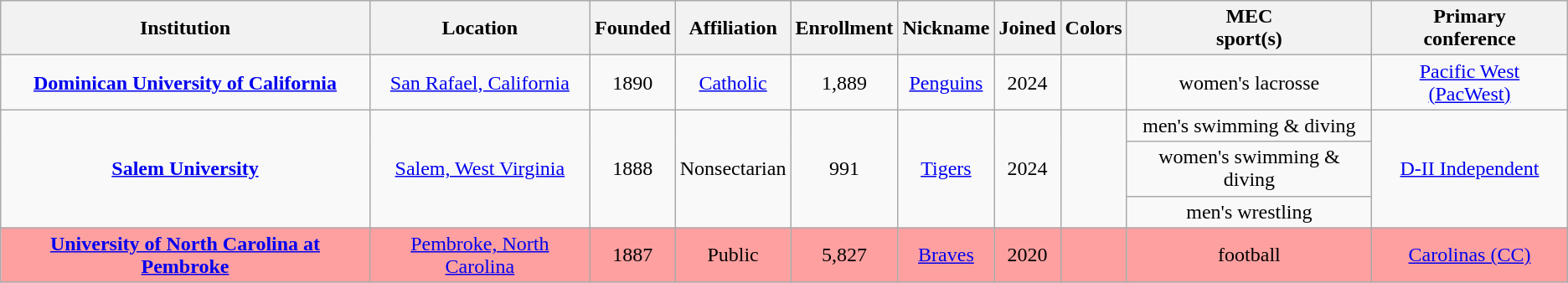<table class="wikitable sortable" style="text-align:center;">
<tr>
<th>Institution</th>
<th>Location</th>
<th>Founded</th>
<th>Affiliation</th>
<th>Enrollment</th>
<th>Nickname</th>
<th>Joined</th>
<th class="unsortable">Colors</th>
<th>MEC<br>sport(s)</th>
<th>Primary<br>conference</th>
</tr>
<tr>
<td><strong><a href='#'>Dominican University of California</a></strong></td>
<td><a href='#'>San Rafael, California</a></td>
<td>1890</td>
<td><a href='#'>Catholic</a></td>
<td>1,889</td>
<td><a href='#'>Penguins</a></td>
<td>2024</td>
<td></td>
<td>women's lacrosse</td>
<td><a href='#'>Pacific West (PacWest)</a></td>
</tr>
<tr>
<td rowspan="3"><strong><a href='#'>Salem University</a></strong></td>
<td rowspan="3"><a href='#'>Salem, West Virginia</a></td>
<td rowspan="3">1888</td>
<td rowspan="3">Nonsectarian<br></td>
<td rowspan="3">991</td>
<td rowspan="3"><a href='#'>Tigers</a></td>
<td rowspan="3">2024</td>
<td rowspan="3"></td>
<td>men's swimming & diving</td>
<td rowspan="3"><a href='#'>D-II Independent</a></td>
</tr>
<tr>
<td>women's swimming & diving</td>
</tr>
<tr>
<td>men's wrestling</td>
</tr>
<tr bgcolor=#ffa0a0>
<td><strong><a href='#'>University of North Carolina at Pembroke</a></strong></td>
<td><a href='#'>Pembroke, North Carolina</a></td>
<td>1887</td>
<td>Public</td>
<td>5,827</td>
<td><a href='#'>Braves</a></td>
<td>2020</td>
<td> </td>
<td>football</td>
<td><a href='#'>Carolinas (CC)</a></td>
</tr>
</table>
